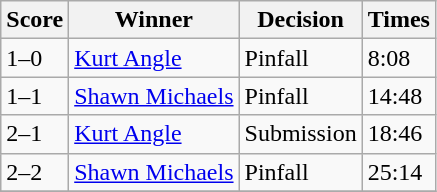<table class="wikitable">
<tr>
<th><strong>Score</strong></th>
<th><strong>Winner</strong></th>
<th><strong>Decision</strong></th>
<th><strong>Times</strong></th>
</tr>
<tr>
<td>1–0</td>
<td><a href='#'>Kurt Angle</a></td>
<td>Pinfall</td>
<td>8:08</td>
</tr>
<tr>
<td>1–1</td>
<td><a href='#'>Shawn Michaels</a></td>
<td>Pinfall</td>
<td>14:48</td>
</tr>
<tr>
<td>2–1</td>
<td><a href='#'>Kurt Angle</a></td>
<td>Submission</td>
<td>18:46</td>
</tr>
<tr>
<td>2–2</td>
<td><a href='#'>Shawn Michaels</a></td>
<td>Pinfall</td>
<td>25:14</td>
</tr>
<tr>
</tr>
</table>
